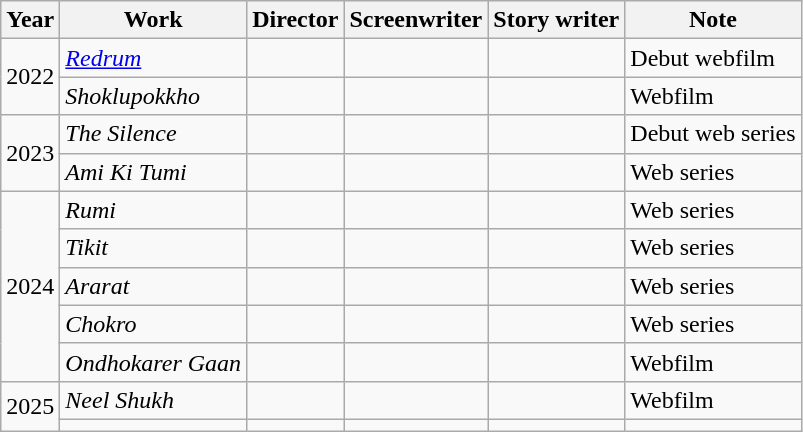<table class="wikitable">
<tr>
<th>Year</th>
<th>Work</th>
<th>Director</th>
<th>Screenwriter</th>
<th>Story writer</th>
<th>Note</th>
</tr>
<tr>
<td rowspan="2">2022</td>
<td><em><a href='#'>Redrum</a></em></td>
<td></td>
<td></td>
<td></td>
<td>Debut webfilm</td>
</tr>
<tr>
<td><em>Shoklupokkho</em></td>
<td></td>
<td></td>
<td></td>
<td>Webfilm</td>
</tr>
<tr>
<td rowspan="2">2023</td>
<td><em>The Silence</em></td>
<td></td>
<td></td>
<td></td>
<td>Debut web series</td>
</tr>
<tr>
<td><em>Ami Ki Tumi</em></td>
<td></td>
<td></td>
<td></td>
<td>Web series</td>
</tr>
<tr>
<td rowspan="5">2024</td>
<td><em>Rumi</em></td>
<td></td>
<td></td>
<td></td>
<td>Web series</td>
</tr>
<tr>
<td><em>Tikit</em></td>
<td></td>
<td></td>
<td></td>
<td>Web series</td>
</tr>
<tr>
<td><em>Ararat</em></td>
<td></td>
<td></td>
<td></td>
<td>Web series</td>
</tr>
<tr>
<td><em>Chokro</em></td>
<td></td>
<td></td>
<td></td>
<td>Web series </td>
</tr>
<tr>
<td><em>Ondhokarer Gaan</em></td>
<td></td>
<td></td>
<td></td>
<td>Webfilm</td>
</tr>
<tr>
<td rowspan="2">2025</td>
<td><em>Neel Shukh</em></td>
<td></td>
<td></td>
<td></td>
<td>Webfilm</td>
</tr>
<tr>
<td></td>
<td></td>
<td></td>
<td></td>
<td></td>
</tr>
</table>
